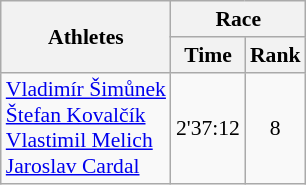<table class="wikitable" border="1" style="font-size:90%">
<tr>
<th rowspan=2>Athletes</th>
<th colspan=2>Race</th>
</tr>
<tr>
<th>Time</th>
<th>Rank</th>
</tr>
<tr>
<td><a href='#'>Vladimír Šimůnek</a><br><a href='#'>Štefan Kovalčík</a><br><a href='#'>Vlastimil Melich</a><br><a href='#'>Jaroslav Cardal</a></td>
<td align=center>2'37:12</td>
<td align=center>8</td>
</tr>
</table>
